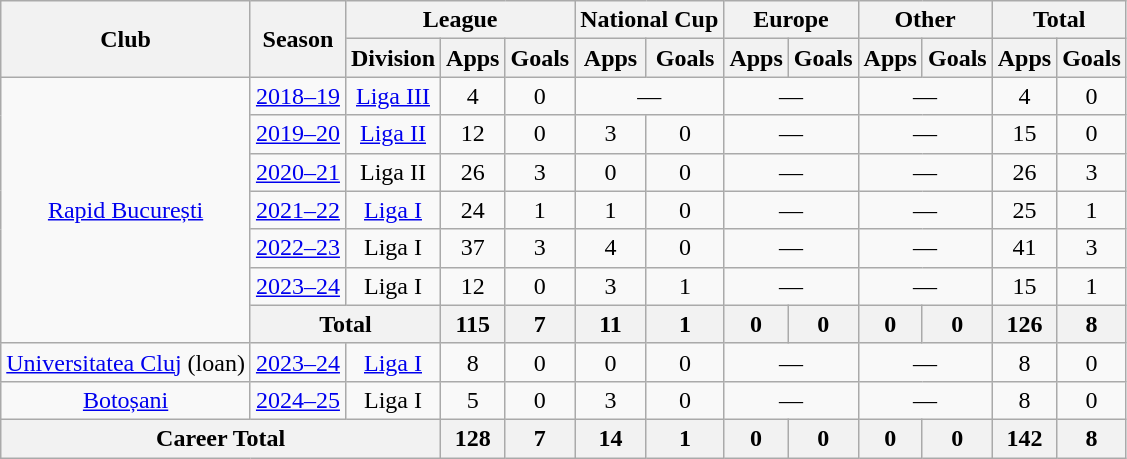<table class=wikitable style=text-align:center>
<tr>
<th rowspan=2>Club</th>
<th rowspan=2>Season</th>
<th colspan=3>League</th>
<th colspan=2>National Cup</th>
<th colspan=2>Europe</th>
<th colspan=2>Other</th>
<th colspan=2>Total</th>
</tr>
<tr>
<th>Division</th>
<th>Apps</th>
<th>Goals</th>
<th>Apps</th>
<th>Goals</th>
<th>Apps</th>
<th>Goals</th>
<th>Apps</th>
<th>Goals</th>
<th>Apps</th>
<th>Goals</th>
</tr>
<tr>
<td rowspan="7"><a href='#'>Rapid București</a></td>
<td><a href='#'>2018–19</a></td>
<td rowspan="1"><a href='#'>Liga III</a></td>
<td>4</td>
<td>0</td>
<td colspan=2>—</td>
<td colspan=2>—</td>
<td colspan=2>—</td>
<td>4</td>
<td>0</td>
</tr>
<tr>
<td><a href='#'>2019–20</a></td>
<td rowspan="1"><a href='#'>Liga II</a></td>
<td>12</td>
<td>0</td>
<td>3</td>
<td>0</td>
<td colspan=2>—</td>
<td colspan=2>—</td>
<td>15</td>
<td>0</td>
</tr>
<tr>
<td><a href='#'>2020–21</a></td>
<td rowspan="1">Liga II</td>
<td>26</td>
<td>3</td>
<td>0</td>
<td>0</td>
<td colspan=2>—</td>
<td colspan=2>—</td>
<td>26</td>
<td>3</td>
</tr>
<tr>
<td><a href='#'>2021–22</a></td>
<td rowspan="1"><a href='#'>Liga I</a></td>
<td>24</td>
<td>1</td>
<td>1</td>
<td>0</td>
<td colspan=2>—</td>
<td colspan=2>—</td>
<td>25</td>
<td>1</td>
</tr>
<tr>
<td><a href='#'>2022–23</a></td>
<td rowspan="1">Liga I</td>
<td>37</td>
<td>3</td>
<td>4</td>
<td>0</td>
<td colspan=2>—</td>
<td colspan=2>—</td>
<td>41</td>
<td>3</td>
</tr>
<tr>
<td><a href='#'>2023–24</a></td>
<td rowspan="1">Liga I</td>
<td>12</td>
<td>0</td>
<td>3</td>
<td>1</td>
<td colspan=2>—</td>
<td colspan=2>—</td>
<td>15</td>
<td>1</td>
</tr>
<tr>
<th colspan="2">Total</th>
<th>115</th>
<th>7</th>
<th>11</th>
<th>1</th>
<th>0</th>
<th>0</th>
<th>0</th>
<th>0</th>
<th>126</th>
<th>8</th>
</tr>
<tr>
<td rowspan="1"><a href='#'>Universitatea Cluj</a> (loan)</td>
<td><a href='#'>2023–24</a></td>
<td rowspan="1"><a href='#'>Liga I</a></td>
<td>8</td>
<td>0</td>
<td>0</td>
<td>0</td>
<td colspan=2>—</td>
<td colspan=2>—</td>
<td>8</td>
<td>0</td>
</tr>
<tr>
<td rowspan="1"><a href='#'>Botoșani</a></td>
<td><a href='#'>2024–25</a></td>
<td rowspan="1">Liga I</td>
<td>5</td>
<td>0</td>
<td>3</td>
<td>0</td>
<td colspan=2>—</td>
<td colspan=2>—</td>
<td>8</td>
<td>0</td>
</tr>
<tr>
<th colspan="3">Career Total</th>
<th>128</th>
<th>7</th>
<th>14</th>
<th>1</th>
<th>0</th>
<th>0</th>
<th>0</th>
<th>0</th>
<th>142</th>
<th>8</th>
</tr>
</table>
